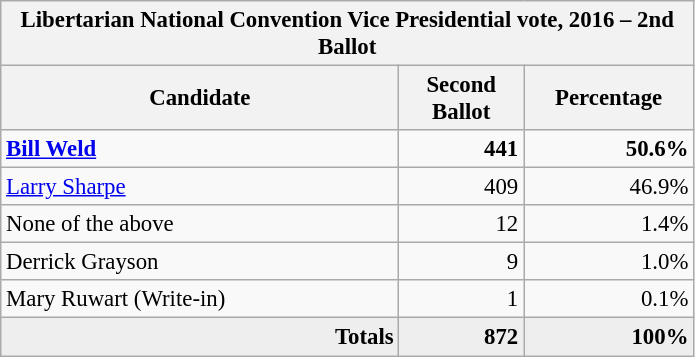<table class="wikitable" style="font-size:95%;">
<tr>
<th colspan="3">Libertarian National Convention Vice Presidential vote, 2016 – 2nd Ballot</th>
</tr>
<tr>
<th style="width: 17em">Candidate</th>
<th style="width: 5em">Second Ballot</th>
<th style="width: 7em">Percentage</th>
</tr>
<tr>
<td><strong><a href='#'>Bill Weld</a></strong></td>
<td style="text-align:right;"><strong>441</strong></td>
<td style="text-align:right;"><strong>50.6%</strong></td>
</tr>
<tr>
<td><a href='#'>Larry Sharpe</a></td>
<td style="text-align:right;">409</td>
<td style="text-align:right;">46.9%</td>
</tr>
<tr>
<td>None of the above</td>
<td style="text-align:right;">12</td>
<td style="text-align:right;">1.4%</td>
</tr>
<tr>
<td>Derrick Grayson</td>
<td style="text-align:right;">9</td>
<td style="text-align:right;">1.0%</td>
</tr>
<tr>
<td>Mary Ruwart (Write-in)</td>
<td style="text-align:right;">1</td>
<td style="text-align:right;">0.1%</td>
</tr>
<tr style="background:#eee; text-align:right;">
<td><strong>Totals</strong></td>
<td><strong>872</strong></td>
<td><strong>100%</strong></td>
</tr>
</table>
